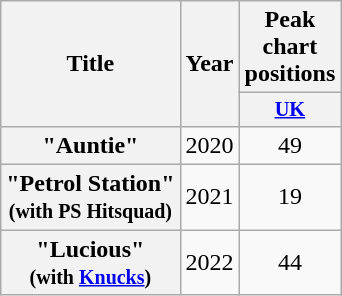<table class="wikitable plainrowheaders" style="text-align:center;">
<tr>
<th scope="col" rowspan="2">Title</th>
<th scope="col" rowspan="2">Year</th>
<th scope="col" colspan="1">Peak chart positions</th>
</tr>
<tr>
<th scope="col" style="width:3em;font-size:85%;"><a href='#'>UK</a><br></th>
</tr>
<tr>
<th scope="row">"Auntie"</th>
<td>2020</td>
<td>49</td>
</tr>
<tr>
<th scope="row">"Petrol Station"<br><small>(with PS Hitsquad)</small></th>
<td>2021</td>
<td>19</td>
</tr>
<tr>
<th scope="row">"Lucious"<br><small>(with <a href='#'>Knucks</a>)</small></th>
<td>2022</td>
<td>44</td>
</tr>
</table>
